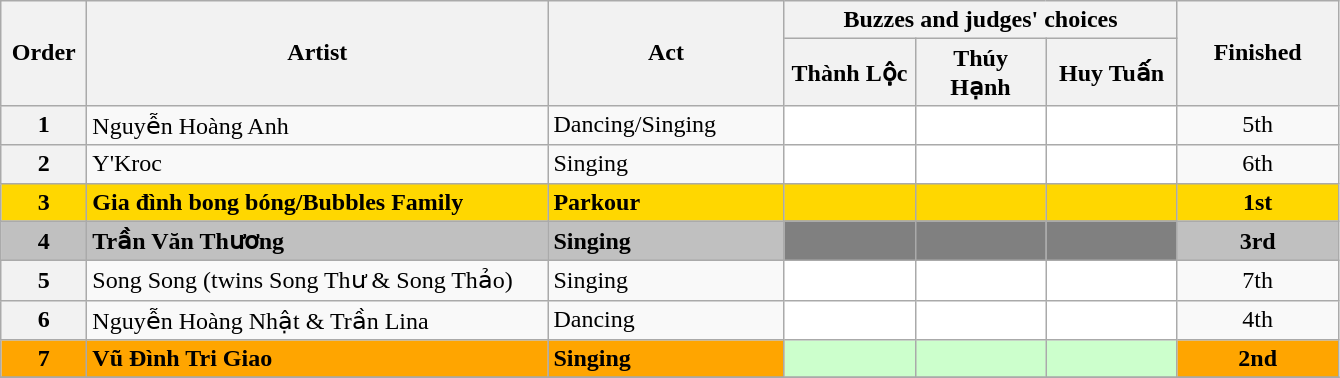<table class=wikitable>
<tr>
<th rowspan=2 width=50>Order</th>
<th rowspan=2 width=300>Artist</th>
<th rowspan=2 width=150>Act</th>
<th colspan=3 width=240>Buzzes and judges' choices</th>
<th rowspan=2 width=100>Finished</th>
</tr>
<tr>
<th width=80>Thành Lộc</th>
<th width=80>Thúy Hạnh</th>
<th width=80>Huy Tuấn</th>
</tr>
<tr>
<th>1</th>
<td>Nguyễn Hoàng Anh</td>
<td>Dancing/Singing</td>
<td align=center bgcolor=white></td>
<td align=center bgcolor=white></td>
<td align=center bgcolor=white></td>
<td align=center>5th</td>
</tr>
<tr>
<th>2</th>
<td>Y'Kroc</td>
<td>Singing</td>
<td align=center bgcolor=white></td>
<td align=center bgcolor=white></td>
<td align=center bgcolor=white></td>
<td align=center>6th</td>
</tr>
<tr>
<td align=center bgcolor=gold><strong>3</strong></td>
<td bgcolor=gold><strong>Gia đình bong bóng/Bubbles Family</strong></td>
<td bgcolor=gold><strong>Parkour</strong></td>
<td align=center bgcolor=gold></td>
<td align=center bgcolor=gold></td>
<td align=center bgcolor=gold></td>
<td align=center bgcolor=gold><strong>1st</strong></td>
</tr>
<tr>
<td align=center bgcolor=silver><strong>4</strong></td>
<td bgcolor=silver><strong>Trần Văn Thương</strong></td>
<td bgcolor=silver><strong>Singing</strong></td>
<td align=center bgcolor=gray></td>
<td align=center bgcolor=gray></td>
<td align=center bgcolor=gray></td>
<td align=center bgcolor=silver><strong>3rd</strong></td>
</tr>
<tr>
<th>5</th>
<td>Song Song (twins Song Thư & Song Thảo)</td>
<td>Singing</td>
<td align=center bgcolor=white></td>
<td align=center bgcolor=white></td>
<td align=center bgcolor=white></td>
<td align=center>7th</td>
</tr>
<tr>
<th>6</th>
<td>Nguyễn Hoàng Nhật & Trần Lina</td>
<td>Dancing</td>
<td align=center bgcolor=white></td>
<td align=center bgcolor=white></td>
<td align=center bgcolor=white></td>
<td align=center>4th</td>
</tr>
<tr>
<td align=center bgcolor=orange><strong>7</strong></td>
<td bgcolor=orange><strong>Vũ Đình Tri Giao</strong></td>
<td bgcolor=orange><strong>Singing</strong></td>
<td align=center bgcolor="#cfc"></td>
<td align=center bgcolor="#cfc"></td>
<td align=center bgcolor="#cfc"></td>
<td align=center bgcolor=orange><strong>2nd</strong></td>
</tr>
<tr>
</tr>
</table>
